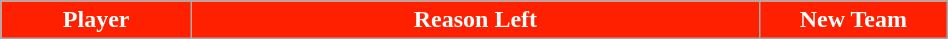<table class="wikitable sortable sortable" style="width:50%">
<tr>
<th style="background:#ff2000; color:#fff; width:150px;">Player</th>
<th style="background:#ff2000; color:#fff; width:500px;">Reason Left</th>
<th style="background:#ff2000; color:#fff; width:150px;">New Team</th>
</tr>
</table>
